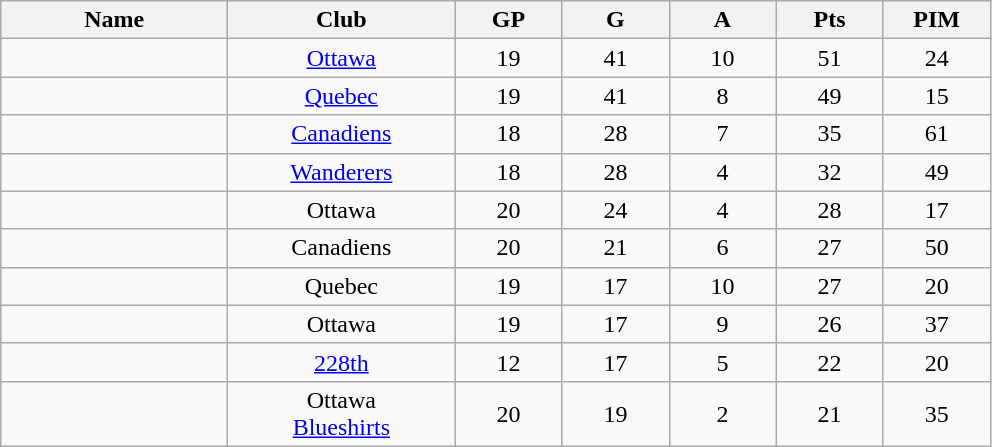<table class="wikitable" style="text-align:center;">
<tr>
<th style="width:9em">Name</th>
<th style="width:9em">Club</th>
<th style="width:4em">GP</th>
<th style="width:4em">G</th>
<th style="width:4em">A</th>
<th style="width:4em">Pts</th>
<th style="width:4em">PIM</th>
</tr>
<tr>
<td align="left"></td>
<td><a href='#'>Ottawa</a></td>
<td>19</td>
<td>41</td>
<td>10</td>
<td>51</td>
<td>24</td>
</tr>
<tr>
<td align="left"></td>
<td><a href='#'>Quebec</a></td>
<td>19</td>
<td>41</td>
<td>8</td>
<td>49</td>
<td>15</td>
</tr>
<tr>
<td align="left"></td>
<td><a href='#'>Canadiens</a></td>
<td>18</td>
<td>28</td>
<td>7</td>
<td>35</td>
<td>61</td>
</tr>
<tr>
<td align="left"></td>
<td><a href='#'>Wanderers</a></td>
<td>18</td>
<td>28</td>
<td>4</td>
<td>32</td>
<td>49</td>
</tr>
<tr>
<td align="left"></td>
<td>Ottawa</td>
<td>20</td>
<td>24</td>
<td>4</td>
<td>28</td>
<td>17</td>
</tr>
<tr>
<td align="left"></td>
<td>Canadiens</td>
<td>20</td>
<td>21</td>
<td>6</td>
<td>27</td>
<td>50</td>
</tr>
<tr>
<td align="left"></td>
<td>Quebec</td>
<td>19</td>
<td>17</td>
<td>10</td>
<td>27</td>
<td>20</td>
</tr>
<tr>
<td align="left"></td>
<td>Ottawa</td>
<td>19</td>
<td>17</td>
<td>9</td>
<td>26</td>
<td>37</td>
</tr>
<tr>
<td align="left"></td>
<td><a href='#'>228th</a></td>
<td>12</td>
<td>17</td>
<td>5</td>
<td>22</td>
<td>20</td>
</tr>
<tr>
<td align="left"></td>
<td>Ottawa<br><a href='#'>Blueshirts</a></td>
<td>20</td>
<td>19</td>
<td>2</td>
<td>21</td>
<td>35</td>
</tr>
</table>
